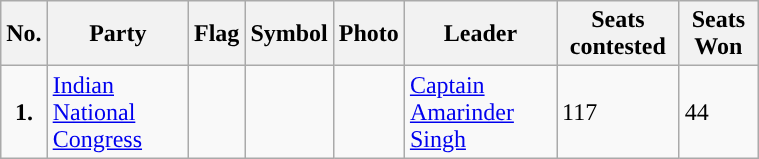<table class="wikitable sortable" width="40%">
<tr>
<th>No.</th>
<th>Party</th>
<th>Flag</th>
<th>Symbol</th>
<th>Photo</th>
<th>Leader</th>
<th>Seats contested</th>
<th>Seats Won</th>
</tr>
<tr>
<td style="text-align:center; background:"><strong>1.</strong></td>
<td><a href='#'>Indian National Congress</a></td>
<td></td>
<td></td>
<td></td>
<td><a href='#'>Captain Amarinder Singh</a></td>
<td>117</td>
<td>44</td>
</tr>
</table>
